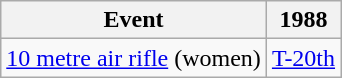<table class="wikitable" style="text-align: center">
<tr>
<th>Event</th>
<th>1988</th>
</tr>
<tr>
<td align=left><a href='#'>10 metre air rifle</a> (women)</td>
<td><a href='#'>T-20th</a></td>
</tr>
</table>
